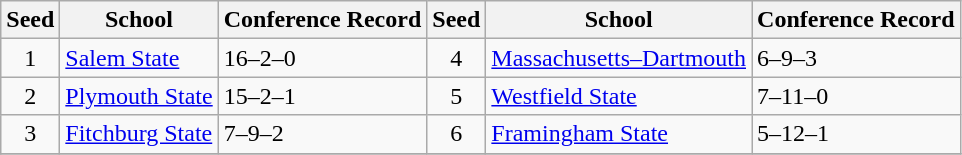<table class="wikitable">
<tr>
<th>Seed</th>
<th>School</th>
<th>Conference Record</th>
<th>Seed</th>
<th>School</th>
<th>Conference Record</th>
</tr>
<tr>
<td align=center>1</td>
<td><a href='#'>Salem State</a></td>
<td>16–2–0</td>
<td align=center>4</td>
<td><a href='#'>Massachusetts–Dartmouth</a></td>
<td>6–9–3</td>
</tr>
<tr>
<td align=center>2</td>
<td><a href='#'>Plymouth State</a></td>
<td>15–2–1</td>
<td align=center>5</td>
<td><a href='#'>Westfield State</a></td>
<td>7–11–0</td>
</tr>
<tr>
<td align=center>3</td>
<td><a href='#'>Fitchburg State</a></td>
<td>7–9–2</td>
<td align=center>6</td>
<td><a href='#'>Framingham State</a></td>
<td>5–12–1</td>
</tr>
<tr>
</tr>
</table>
